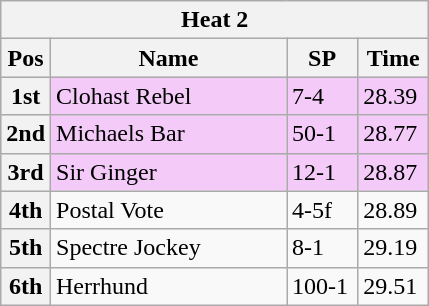<table class="wikitable">
<tr>
<th colspan="6">Heat 2</th>
</tr>
<tr>
<th width=20>Pos</th>
<th width=150>Name</th>
<th width=40>SP</th>
<th width=40>Time</th>
</tr>
<tr style="background: #f4caf9;">
<th>1st</th>
<td>Clohast Rebel</td>
<td>7-4</td>
<td>28.39</td>
</tr>
<tr style="background: #f4caf9;">
<th>2nd</th>
<td>Michaels Bar</td>
<td>50-1</td>
<td>28.77</td>
</tr>
<tr style="background: #f4caf9;">
<th>3rd</th>
<td>Sir Ginger</td>
<td>12-1</td>
<td>28.87</td>
</tr>
<tr>
<th>4th</th>
<td>Postal Vote</td>
<td>4-5f</td>
<td>28.89</td>
</tr>
<tr>
<th>5th</th>
<td>Spectre Jockey</td>
<td>8-1</td>
<td>29.19</td>
</tr>
<tr>
<th>6th</th>
<td>Herrhund</td>
<td>100-1</td>
<td>29.51</td>
</tr>
</table>
